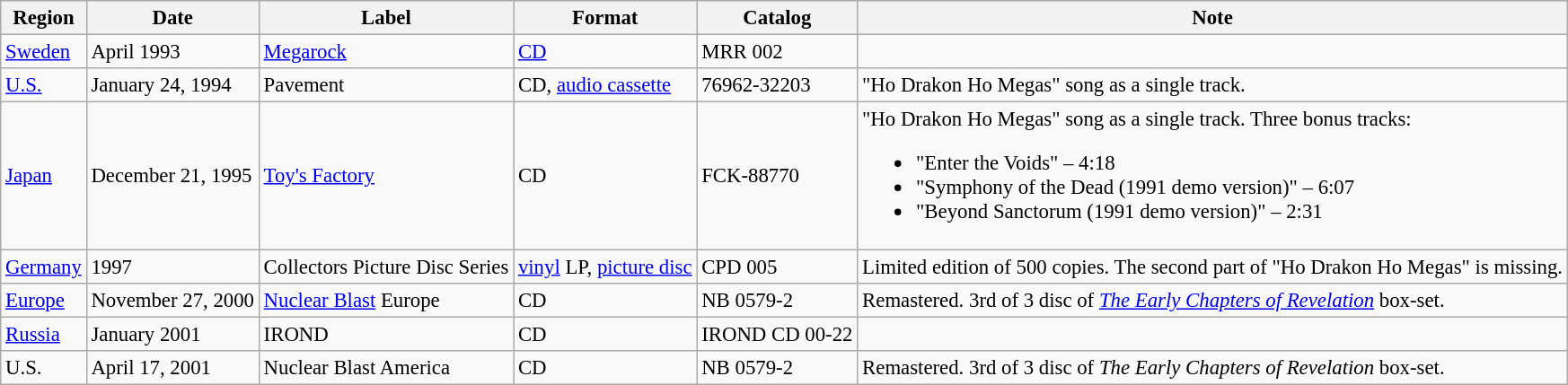<table class="wikitable" style="font-size:95%">
<tr>
<th>Region</th>
<th>Date</th>
<th>Label</th>
<th>Format</th>
<th>Catalog</th>
<th>Note</th>
</tr>
<tr>
<td><a href='#'>Sweden</a></td>
<td>April 1993</td>
<td><a href='#'>Megarock</a></td>
<td><a href='#'>CD</a></td>
<td>MRR 002</td>
<td></td>
</tr>
<tr>
<td><a href='#'>U.S.</a></td>
<td>January 24, 1994</td>
<td>Pavement</td>
<td>CD, <a href='#'>audio cassette</a></td>
<td>76962-32203</td>
<td>"Ho Drakon Ho Megas" song as a single track.</td>
</tr>
<tr>
<td><a href='#'>Japan</a></td>
<td>December 21, 1995</td>
<td><a href='#'>Toy's Factory</a></td>
<td>CD</td>
<td>FCK-88770</td>
<td>"Ho Drakon Ho Megas" song as a single track. Three bonus tracks:<br><ul><li>"Enter the Voids" – 4:18</li><li>"Symphony of the Dead (1991 demo version)" – 6:07</li><li>"Beyond Sanctorum (1991 demo version)" – 2:31</li></ul></td>
</tr>
<tr>
<td><a href='#'>Germany</a></td>
<td>1997</td>
<td>Collectors Picture Disc Series</td>
<td><a href='#'>vinyl</a> LP, <a href='#'>picture disc</a></td>
<td>CPD 005</td>
<td>Limited edition of 500 copies. The second part of "Ho Drakon Ho Megas" is missing.</td>
</tr>
<tr>
<td><a href='#'>Europe</a></td>
<td>November 27, 2000</td>
<td><a href='#'>Nuclear Blast</a> Europe</td>
<td>CD</td>
<td>NB 0579-2</td>
<td>Remastered. 3rd of 3 disc of <em><a href='#'>The Early Chapters of Revelation</a></em> box-set.</td>
</tr>
<tr>
<td><a href='#'>Russia</a></td>
<td>January 2001</td>
<td>IROND</td>
<td>CD</td>
<td>IROND CD 00-22</td>
<td></td>
</tr>
<tr>
<td>U.S.</td>
<td>April 17, 2001</td>
<td>Nuclear Blast America</td>
<td>CD</td>
<td>NB 0579-2</td>
<td>Remastered. 3rd of 3 disc of <em>The Early Chapters of Revelation</em> box-set.</td>
</tr>
</table>
